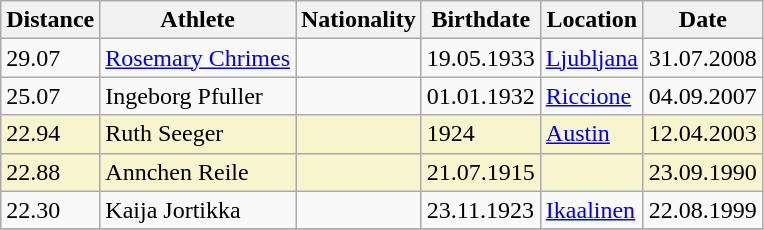<table class="wikitable">
<tr>
<th>Distance</th>
<th>Athlete</th>
<th>Nationality</th>
<th>Birthdate</th>
<th>Location</th>
<th>Date</th>
</tr>
<tr>
<td>29.07</td>
<td><a href='#'>Rosemary Chrimes</a></td>
<td></td>
<td>19.05.1933</td>
<td><a href='#'>Ljubljana</a></td>
<td>31.07.2008</td>
</tr>
<tr>
<td>25.07</td>
<td>Ingeborg Pfuller</td>
<td></td>
<td>01.01.1932</td>
<td><a href='#'>Riccione</a></td>
<td>04.09.2007</td>
</tr>
<tr bgcolor=#f6F5CE>
<td>22.94</td>
<td>Ruth Seeger</td>
<td></td>
<td>1924</td>
<td><a href='#'>Austin</a></td>
<td>12.04.2003</td>
</tr>
<tr bgcolor=#f6F5CE>
<td>22.88</td>
<td>Annchen Reile</td>
<td></td>
<td>21.07.1915</td>
<td></td>
<td>23.09.1990</td>
</tr>
<tr>
<td>22.30</td>
<td>Kaija Jortikka</td>
<td></td>
<td>23.11.1923</td>
<td><a href='#'>Ikaalinen</a></td>
<td>22.08.1999</td>
</tr>
<tr>
</tr>
</table>
